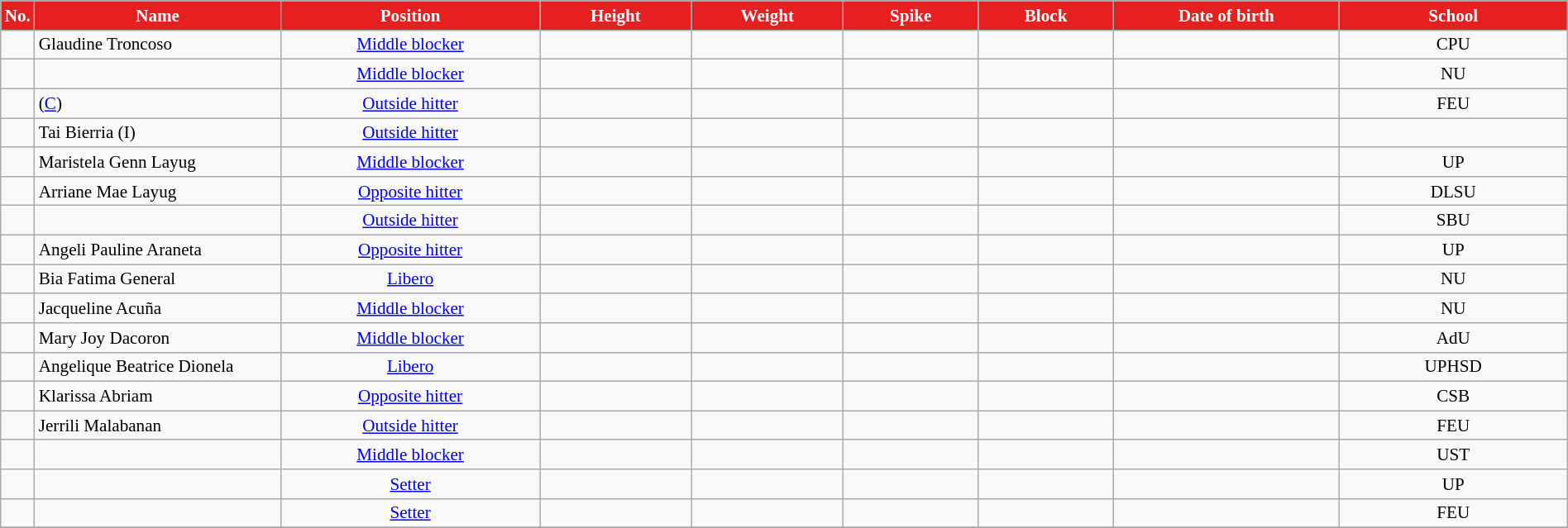<table class="wikitable sortable" style="font-size:88%; text-align:center; width:100%;">
<tr>
<th style="width:1em; background:#E62020; color:white;">No.</th>
<th style="width:15em; background:#E62020; color:white;">Name</th>
<th style="width:16em; background:#E62020; color:white;">Position</th>
<th style="width:9em; background:#E62020; color:white;">Height</th>
<th style="width:9em; background:#E62020; color:white;">Weight</th>
<th style="width:8em; background:#E62020; color:white;">Spike</th>
<th style="width:8em; background:#E62020; color:white;">Block</th>
<th style="width:14em; background:#E62020; color:white;">Date of birth</th>
<th style="width:14em; background:#E62020; color:white;">School</th>
</tr>
<tr>
<td></td>
<td align=left> Glaudine Troncoso</td>
<td><a href='#'>Middle blocker</a></td>
<td></td>
<td></td>
<td></td>
<td></td>
<td></td>
<td>CPU</td>
</tr>
<tr>
<td></td>
<td align=left> </td>
<td><a href='#'>Middle blocker</a></td>
<td></td>
<td></td>
<td></td>
<td></td>
<td align=right></td>
<td>NU</td>
</tr>
<tr>
<td></td>
<td align=left>  (<a href='#'>C</a>)</td>
<td><a href='#'>Outside hitter</a></td>
<td></td>
<td></td>
<td></td>
<td></td>
<td align=right></td>
<td>FEU</td>
</tr>
<tr>
<td></td>
<td align=left> Tai Bierria (I)</td>
<td><a href='#'>Outside hitter</a></td>
<td></td>
<td></td>
<td></td>
<td></td>
<td align=right></td>
<td></td>
</tr>
<tr>
<td></td>
<td align=left> Maristela Genn Layug</td>
<td><a href='#'>Middle blocker</a></td>
<td></td>
<td></td>
<td></td>
<td></td>
<td align=right></td>
<td>UP</td>
</tr>
<tr>
<td></td>
<td align=left> Arriane Mae Layug</td>
<td><a href='#'>Opposite hitter</a></td>
<td></td>
<td></td>
<td></td>
<td></td>
<td align=right></td>
<td>DLSU</td>
</tr>
<tr>
<td></td>
<td align=left> </td>
<td><a href='#'>Outside hitter</a></td>
<td></td>
<td></td>
<td></td>
<td></td>
<td align=right></td>
<td>SBU</td>
</tr>
<tr>
<td></td>
<td align=left> Angeli Pauline Araneta</td>
<td><a href='#'>Opposite hitter</a></td>
<td></td>
<td></td>
<td></td>
<td></td>
<td align=right></td>
<td>UP</td>
</tr>
<tr>
<td></td>
<td align=left> Bia Fatima General</td>
<td><a href='#'>Libero</a></td>
<td></td>
<td></td>
<td></td>
<td></td>
<td align=right></td>
<td>NU</td>
</tr>
<tr>
<td></td>
<td align=left> Jacqueline Acuña</td>
<td><a href='#'>Middle blocker</a></td>
<td></td>
<td></td>
<td></td>
<td></td>
<td></td>
<td>NU</td>
</tr>
<tr>
<td></td>
<td align=left> Mary Joy Dacoron</td>
<td><a href='#'>Middle blocker</a></td>
<td></td>
<td></td>
<td></td>
<td></td>
<td align=right></td>
<td>AdU</td>
</tr>
<tr>
<td></td>
<td align=left> Angelique Beatrice Dionela</td>
<td><a href='#'>Libero</a></td>
<td></td>
<td></td>
<td></td>
<td></td>
<td align=right></td>
<td>UPHSD</td>
</tr>
<tr>
<td></td>
<td align=left> Klarissa Abriam</td>
<td><a href='#'>Opposite hitter</a></td>
<td></td>
<td></td>
<td></td>
<td></td>
<td align=right></td>
<td>CSB</td>
</tr>
<tr>
<td></td>
<td align=left> Jerrili Malabanan</td>
<td><a href='#'>Outside hitter</a></td>
<td></td>
<td></td>
<td></td>
<td></td>
<td align=right></td>
<td>FEU</td>
</tr>
<tr>
<td></td>
<td align=left> </td>
<td><a href='#'>Middle blocker</a></td>
<td></td>
<td></td>
<td></td>
<td></td>
<td align=right></td>
<td>UST</td>
</tr>
<tr>
<td></td>
<td align=left> </td>
<td><a href='#'>Setter</a></td>
<td></td>
<td></td>
<td></td>
<td></td>
<td align=right></td>
<td>UP</td>
</tr>
<tr>
<td></td>
<td align=left> </td>
<td><a href='#'>Setter</a></td>
<td></td>
<td></td>
<td></td>
<td></td>
<td></td>
<td>FEU</td>
</tr>
<tr>
</tr>
</table>
